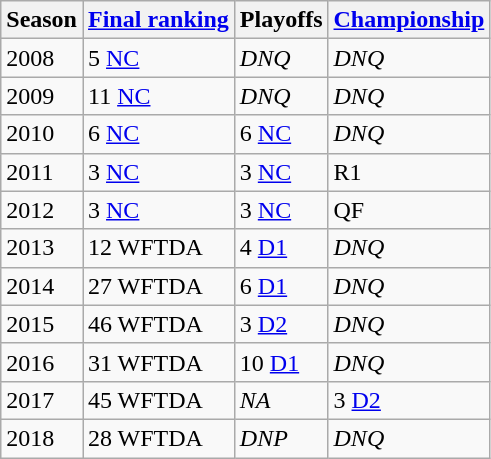<table class="wikitable sortable">
<tr>
<th>Season</th>
<th><a href='#'>Final ranking</a></th>
<th>Playoffs</th>
<th><a href='#'>Championship</a></th>
</tr>
<tr>
<td>2008</td>
<td>5 <a href='#'>NC</a></td>
<td><em>DNQ</em></td>
<td><em>DNQ</em></td>
</tr>
<tr>
<td>2009</td>
<td>11 <a href='#'>NC</a></td>
<td><em>DNQ</em></td>
<td><em>DNQ</em></td>
</tr>
<tr>
<td>2010</td>
<td>6 <a href='#'>NC</a></td>
<td>6 <a href='#'>NC</a></td>
<td><em>DNQ</em></td>
</tr>
<tr>
<td>2011</td>
<td>3 <a href='#'>NC</a></td>
<td>3 <a href='#'>NC</a></td>
<td>R1</td>
</tr>
<tr>
<td>2012</td>
<td>3 <a href='#'>NC</a></td>
<td>3 <a href='#'>NC</a></td>
<td>QF</td>
</tr>
<tr>
<td>2013</td>
<td>12 WFTDA</td>
<td>4 <a href='#'>D1</a></td>
<td><em>DNQ</em></td>
</tr>
<tr>
<td>2014</td>
<td>27 WFTDA</td>
<td>6 <a href='#'>D1</a></td>
<td><em>DNQ</em></td>
</tr>
<tr>
<td>2015</td>
<td>46 WFTDA</td>
<td>3 <a href='#'>D2</a></td>
<td><em>DNQ</em></td>
</tr>
<tr>
<td>2016</td>
<td>31 WFTDA</td>
<td>10 <a href='#'>D1</a></td>
<td><em>DNQ</em></td>
</tr>
<tr>
<td>2017</td>
<td>45 WFTDA</td>
<td><em>NA</em></td>
<td>3 <a href='#'>D2</a></td>
</tr>
<tr>
<td>2018</td>
<td>28 WFTDA</td>
<td><em>DNP</em></td>
<td><em>DNQ</em></td>
</tr>
</table>
